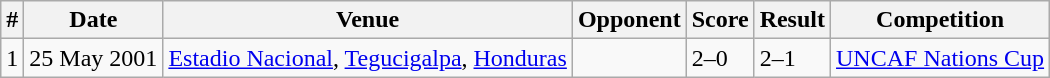<table class="wikitable">
<tr>
<th>#</th>
<th>Date</th>
<th>Venue</th>
<th>Opponent</th>
<th>Score</th>
<th>Result</th>
<th>Competition</th>
</tr>
<tr>
<td>1</td>
<td>25 May 2001</td>
<td><a href='#'>Estadio Nacional</a>, <a href='#'>Tegucigalpa</a>, <a href='#'>Honduras</a></td>
<td></td>
<td>2–0</td>
<td>2–1</td>
<td><a href='#'>UNCAF Nations Cup</a></td>
</tr>
</table>
